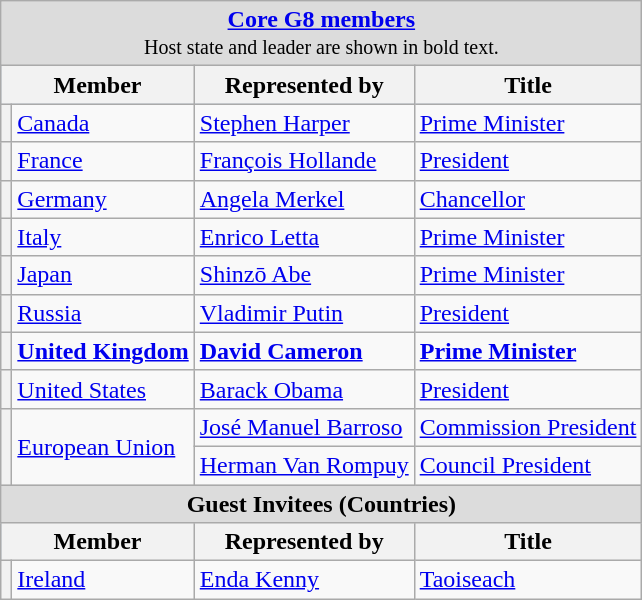<table class="wikitable">
<tr>
<td colspan="4" style="text-align: center; background:Gainsboro"><strong><a href='#'>Core G8 members</a></strong><br><small>Host state and leader are shown in bold text.</small></td>
</tr>
<tr style="background:LightSteelBlue; text-align:center;">
<th colspan=2>Member</th>
<th>Represented by</th>
<th>Title</th>
</tr>
<tr>
<th></th>
<td><a href='#'>Canada</a></td>
<td><a href='#'>Stephen Harper</a></td>
<td><a href='#'>Prime Minister</a></td>
</tr>
<tr>
<th></th>
<td><a href='#'>France</a></td>
<td><a href='#'>François Hollande</a></td>
<td><a href='#'>President</a></td>
</tr>
<tr>
<th></th>
<td><a href='#'>Germany</a></td>
<td><a href='#'>Angela Merkel</a></td>
<td><a href='#'>Chancellor</a></td>
</tr>
<tr>
<th></th>
<td><a href='#'>Italy</a></td>
<td><a href='#'>Enrico Letta</a></td>
<td><a href='#'>Prime Minister</a></td>
</tr>
<tr>
<th></th>
<td><a href='#'>Japan</a></td>
<td><a href='#'>Shinzō Abe</a></td>
<td><a href='#'>Prime Minister</a></td>
</tr>
<tr>
<th></th>
<td><a href='#'>Russia</a></td>
<td><a href='#'>Vladimir Putin</a></td>
<td><a href='#'>President</a></td>
</tr>
<tr>
<th></th>
<td><strong><a href='#'>United Kingdom</a></strong></td>
<td><strong><a href='#'>David Cameron</a></strong></td>
<td><strong><a href='#'>Prime Minister</a></strong></td>
</tr>
<tr>
<th></th>
<td><a href='#'>United States</a></td>
<td><a href='#'>Barack Obama</a></td>
<td><a href='#'>President</a></td>
</tr>
<tr>
<th rowspan="2"></th>
<td rowspan="2"><a href='#'>European Union</a></td>
<td><a href='#'>José Manuel Barroso</a></td>
<td><a href='#'>Commission President</a></td>
</tr>
<tr>
<td><a href='#'>Herman Van Rompuy</a></td>
<td><a href='#'>Council President</a></td>
</tr>
<tr>
<td colspan="4" style="text-align: center; background:Gainsboro"><strong>Guest Invitees (Countries)</strong><br></td>
</tr>
<tr style="background:LightSteelBlue; text-align:center;">
<th colspan=2>Member</th>
<th>Represented by</th>
<th>Title</th>
</tr>
<tr>
<th></th>
<td><a href='#'>Ireland</a></td>
<td><a href='#'>Enda Kenny</a></td>
<td><a href='#'>Taoiseach</a></td>
</tr>
</table>
